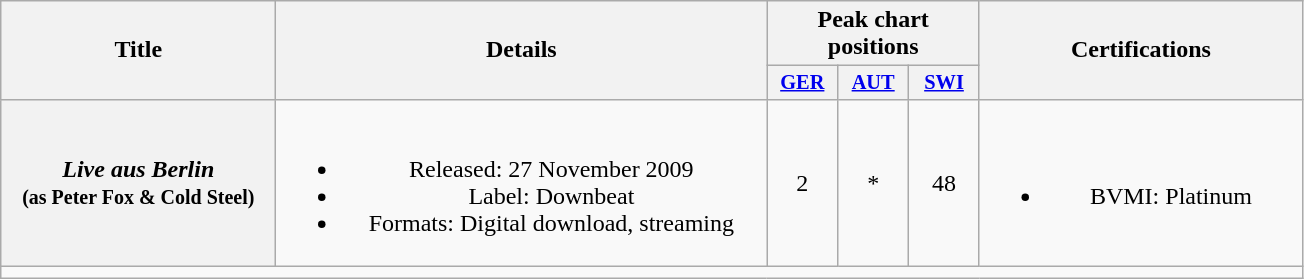<table class="wikitable plainrowheaders" style="text-align:center;">
<tr>
<th scope="col" rowspan="2" style="width:11em;">Title</th>
<th scope="col" rowspan="2" style="width:20em;">Details</th>
<th scope="col" colspan="3">Peak chart positions</th>
<th scope="col" rowspan="2" style="width:13em;">Certifications</th>
</tr>
<tr>
<th scope="col" style="width:3em;font-size:85%;"><a href='#'>GER</a><br></th>
<th scope="col" style="width:3em;font-size:85%;"><a href='#'>AUT</a><br></th>
<th scope="col" style="width:3em;font-size:85%;"><a href='#'>SWI</a><br></th>
</tr>
<tr>
<th scope="row"><em>Live aus Berlin</em><br><small>(as Peter Fox & Cold Steel)</small></th>
<td><br><ul><li>Released: 27 November 2009</li><li>Label: Downbeat</li><li>Formats: Digital download, streaming</li></ul></td>
<td>2</td>
<td>*</td>
<td>48</td>
<td><br><ul><li>BVMI: Platinum</li></ul></td>
</tr>
<tr>
<td colspan="6"></td>
</tr>
</table>
